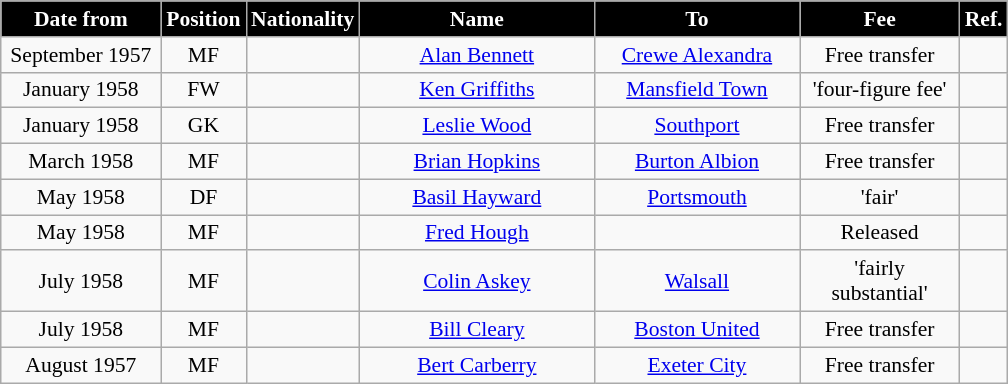<table class="wikitable" style="text-align:center; font-size:90%; ">
<tr>
<th style="background:#000000; color:white; width:100px;">Date from</th>
<th style="background:#000000; color:white; width:50px;">Position</th>
<th style="background:#000000; color:white; width:50px;">Nationality</th>
<th style="background:#000000; color:white; width:150px;">Name</th>
<th style="background:#000000; color:white; width:130px;">To</th>
<th style="background:#000000; color:white; width:100px;">Fee</th>
<th style="background:#000000; color:white; width:25px;">Ref.</th>
</tr>
<tr>
<td>September 1957</td>
<td>MF</td>
<td></td>
<td><a href='#'>Alan Bennett</a></td>
<td><a href='#'>Crewe Alexandra</a></td>
<td>Free transfer</td>
<td></td>
</tr>
<tr>
<td>January 1958</td>
<td>FW</td>
<td></td>
<td><a href='#'>Ken Griffiths</a></td>
<td><a href='#'>Mansfield Town</a></td>
<td>'four-figure fee'</td>
<td></td>
</tr>
<tr>
<td>January 1958</td>
<td>GK</td>
<td></td>
<td><a href='#'>Leslie Wood</a></td>
<td><a href='#'>Southport</a></td>
<td>Free transfer</td>
<td></td>
</tr>
<tr>
<td>March 1958</td>
<td>MF</td>
<td></td>
<td><a href='#'>Brian Hopkins</a></td>
<td><a href='#'>Burton Albion</a></td>
<td>Free transfer</td>
<td></td>
</tr>
<tr>
<td>May 1958</td>
<td>DF</td>
<td></td>
<td><a href='#'>Basil Hayward</a></td>
<td><a href='#'>Portsmouth</a></td>
<td>'fair'</td>
<td></td>
</tr>
<tr>
<td>May 1958</td>
<td>MF</td>
<td></td>
<td><a href='#'>Fred Hough</a></td>
<td></td>
<td>Released</td>
<td></td>
</tr>
<tr>
<td>July 1958</td>
<td>MF</td>
<td></td>
<td><a href='#'>Colin Askey</a></td>
<td><a href='#'>Walsall</a></td>
<td>'fairly substantial'</td>
<td></td>
</tr>
<tr>
<td>July 1958</td>
<td>MF</td>
<td></td>
<td><a href='#'>Bill Cleary</a></td>
<td><a href='#'>Boston United</a></td>
<td>Free transfer</td>
<td></td>
</tr>
<tr>
<td>August 1957</td>
<td>MF</td>
<td></td>
<td><a href='#'>Bert Carberry</a></td>
<td><a href='#'>Exeter City</a></td>
<td>Free transfer</td>
<td></td>
</tr>
</table>
